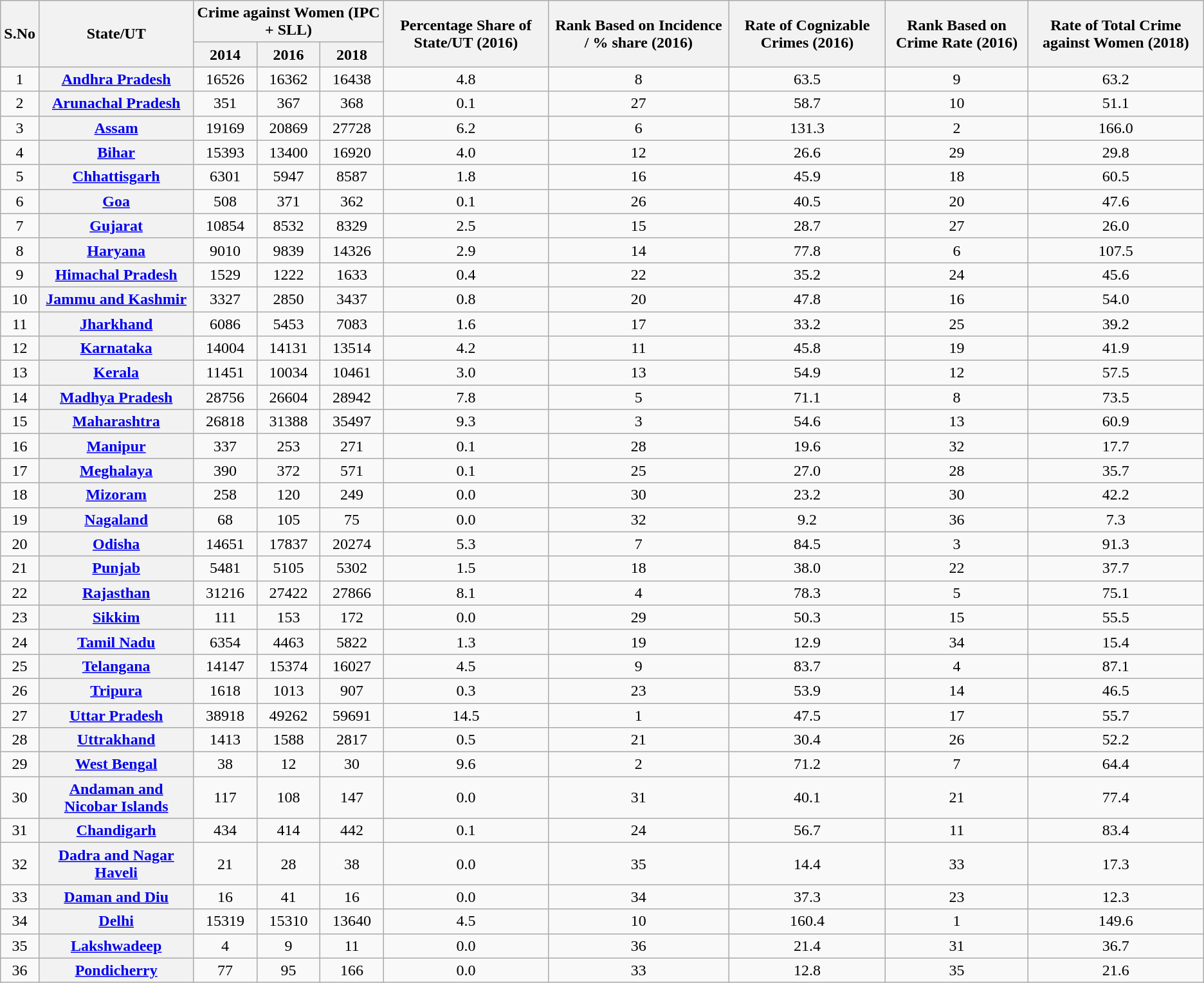<table class="wikitable sortable" style="text-align: center">
<tr>
<th rowspan="2">S.No</th>
<th rowspan="2">State/UT</th>
<th colspan="3">Crime against Women (IPC + SLL)</th>
<th rowspan="2">Percentage Share of State/UT (2016)</th>
<th rowspan="2">Rank Based on Incidence / % share (2016)</th>
<th rowspan="2">Rate of Cognizable Crimes (2016)</th>
<th rowspan="2">Rank Based on Crime Rate (2016)</th>
<th rowspan="2">Rate of Total Crime against Women (2018)</th>
</tr>
<tr>
<th>2014</th>
<th>2016</th>
<th>2018</th>
</tr>
<tr>
<td>1</td>
<th><a href='#'>Andhra Pradesh</a></th>
<td>16526</td>
<td>16362</td>
<td>16438</td>
<td>4.8</td>
<td>8</td>
<td>63.5</td>
<td>9</td>
<td>63.2</td>
</tr>
<tr>
<td>2</td>
<th><a href='#'>Arunachal Pradesh</a></th>
<td>351</td>
<td>367</td>
<td>368</td>
<td>0.1</td>
<td>27</td>
<td>58.7</td>
<td>10</td>
<td>51.1</td>
</tr>
<tr>
<td>3</td>
<th><a href='#'>Assam</a></th>
<td>19169</td>
<td>20869</td>
<td>27728</td>
<td>6.2</td>
<td>6</td>
<td>131.3</td>
<td>2</td>
<td>166.0</td>
</tr>
<tr>
<td>4</td>
<th><a href='#'>Bihar</a></th>
<td>15393</td>
<td>13400</td>
<td>16920</td>
<td>4.0</td>
<td>12</td>
<td>26.6</td>
<td>29</td>
<td>29.8</td>
</tr>
<tr>
<td>5</td>
<th><a href='#'>Chhattisgarh</a></th>
<td>6301</td>
<td>5947</td>
<td>8587</td>
<td>1.8</td>
<td>16</td>
<td>45.9</td>
<td>18</td>
<td>60.5</td>
</tr>
<tr>
<td>6</td>
<th><a href='#'>Goa</a></th>
<td>508</td>
<td>371</td>
<td>362</td>
<td>0.1</td>
<td>26</td>
<td>40.5</td>
<td>20</td>
<td>47.6</td>
</tr>
<tr>
<td>7</td>
<th><a href='#'>Gujarat</a></th>
<td>10854</td>
<td>8532</td>
<td>8329</td>
<td>2.5</td>
<td>15</td>
<td>28.7</td>
<td>27</td>
<td>26.0</td>
</tr>
<tr>
<td>8</td>
<th><a href='#'>Haryana</a></th>
<td>9010</td>
<td>9839</td>
<td>14326</td>
<td>2.9</td>
<td>14</td>
<td>77.8</td>
<td>6</td>
<td>107.5</td>
</tr>
<tr>
<td>9</td>
<th><a href='#'>Himachal Pradesh</a></th>
<td>1529</td>
<td>1222</td>
<td>1633</td>
<td>0.4</td>
<td>22</td>
<td>35.2</td>
<td>24</td>
<td>45.6</td>
</tr>
<tr>
<td>10</td>
<th><a href='#'>Jammu and Kashmir</a></th>
<td>3327</td>
<td>2850</td>
<td>3437</td>
<td>0.8</td>
<td>20</td>
<td>47.8</td>
<td>16</td>
<td>54.0</td>
</tr>
<tr>
<td>11</td>
<th><a href='#'>Jharkhand</a></th>
<td>6086</td>
<td>5453</td>
<td>7083</td>
<td>1.6</td>
<td>17</td>
<td>33.2</td>
<td>25</td>
<td>39.2</td>
</tr>
<tr>
<td>12</td>
<th><a href='#'>Karnataka</a></th>
<td>14004</td>
<td>14131</td>
<td>13514</td>
<td>4.2</td>
<td>11</td>
<td>45.8</td>
<td>19</td>
<td>41.9</td>
</tr>
<tr>
<td>13</td>
<th><a href='#'>Kerala</a></th>
<td>11451</td>
<td>10034</td>
<td>10461</td>
<td>3.0</td>
<td>13</td>
<td>54.9</td>
<td>12</td>
<td>57.5</td>
</tr>
<tr>
<td>14</td>
<th><a href='#'>Madhya Pradesh</a></th>
<td>28756</td>
<td>26604</td>
<td>28942</td>
<td>7.8</td>
<td>5</td>
<td>71.1</td>
<td>8</td>
<td>73.5</td>
</tr>
<tr>
<td>15</td>
<th><a href='#'>Maharashtra</a></th>
<td>26818</td>
<td>31388</td>
<td>35497</td>
<td>9.3</td>
<td>3</td>
<td>54.6</td>
<td>13</td>
<td>60.9</td>
</tr>
<tr>
<td>16</td>
<th><a href='#'>Manipur</a></th>
<td>337</td>
<td>253</td>
<td>271</td>
<td>0.1</td>
<td>28</td>
<td>19.6</td>
<td>32</td>
<td>17.7</td>
</tr>
<tr>
<td>17</td>
<th><a href='#'>Meghalaya</a></th>
<td>390</td>
<td>372</td>
<td>571</td>
<td>0.1</td>
<td>25</td>
<td>27.0</td>
<td>28</td>
<td>35.7</td>
</tr>
<tr>
<td>18</td>
<th><a href='#'>Mizoram</a></th>
<td>258</td>
<td>120</td>
<td>249</td>
<td>0.0</td>
<td>30</td>
<td>23.2</td>
<td>30</td>
<td>42.2</td>
</tr>
<tr>
<td>19</td>
<th><a href='#'>Nagaland</a></th>
<td>68</td>
<td>105</td>
<td>75</td>
<td>0.0</td>
<td>32</td>
<td>9.2</td>
<td>36</td>
<td>7.3</td>
</tr>
<tr>
<td>20</td>
<th><a href='#'>Odisha</a></th>
<td>14651</td>
<td>17837</td>
<td>20274</td>
<td>5.3</td>
<td>7</td>
<td>84.5</td>
<td>3</td>
<td>91.3</td>
</tr>
<tr>
<td>21</td>
<th><a href='#'>Punjab</a></th>
<td>5481</td>
<td>5105</td>
<td>5302</td>
<td>1.5</td>
<td>18</td>
<td>38.0</td>
<td>22</td>
<td>37.7</td>
</tr>
<tr>
<td>22</td>
<th><a href='#'>Rajasthan</a></th>
<td>31216</td>
<td>27422</td>
<td>27866</td>
<td>8.1</td>
<td>4</td>
<td>78.3</td>
<td>5</td>
<td>75.1</td>
</tr>
<tr>
<td>23</td>
<th><a href='#'>Sikkim</a></th>
<td>111</td>
<td>153</td>
<td>172</td>
<td>0.0</td>
<td>29</td>
<td>50.3</td>
<td>15</td>
<td>55.5</td>
</tr>
<tr>
<td>24</td>
<th><a href='#'>Tamil Nadu</a></th>
<td>6354</td>
<td>4463</td>
<td>5822</td>
<td>1.3</td>
<td>19</td>
<td>12.9</td>
<td>34</td>
<td>15.4</td>
</tr>
<tr>
<td>25</td>
<th><a href='#'>Telangana</a></th>
<td>14147</td>
<td>15374</td>
<td>16027</td>
<td>4.5</td>
<td>9</td>
<td>83.7</td>
<td>4</td>
<td>87.1</td>
</tr>
<tr>
<td>26</td>
<th><a href='#'>Tripura</a></th>
<td>1618</td>
<td>1013</td>
<td>907</td>
<td>0.3</td>
<td>23</td>
<td>53.9</td>
<td>14</td>
<td>46.5</td>
</tr>
<tr>
<td>27</td>
<th><a href='#'>Uttar Pradesh</a></th>
<td>38918</td>
<td>49262</td>
<td>59691</td>
<td>14.5</td>
<td>1</td>
<td>47.5</td>
<td>17</td>
<td>55.7</td>
</tr>
<tr>
<td>28</td>
<th><a href='#'>Uttrakhand</a></th>
<td>1413</td>
<td>1588</td>
<td>2817</td>
<td>0.5</td>
<td>21</td>
<td>30.4</td>
<td>26</td>
<td>52.2</td>
</tr>
<tr>
<td>29</td>
<th><a href='#'>West Bengal</a></th>
<td>38</td>
<td>12</td>
<td>30</td>
<td>9.6</td>
<td>2</td>
<td>71.2</td>
<td>7</td>
<td>64.4</td>
</tr>
<tr>
<td>30</td>
<th><a href='#'>Andaman and Nicobar Islands</a></th>
<td>117</td>
<td>108</td>
<td>147</td>
<td>0.0</td>
<td>31</td>
<td>40.1</td>
<td>21</td>
<td>77.4</td>
</tr>
<tr>
<td>31</td>
<th><a href='#'>Chandigarh</a></th>
<td>434</td>
<td>414</td>
<td>442</td>
<td>0.1</td>
<td>24</td>
<td>56.7</td>
<td>11</td>
<td>83.4</td>
</tr>
<tr>
<td>32</td>
<th><a href='#'>Dadra and Nagar Haveli</a></th>
<td>21</td>
<td>28</td>
<td>38</td>
<td>0.0</td>
<td>35</td>
<td>14.4</td>
<td>33</td>
<td>17.3</td>
</tr>
<tr>
<td>33</td>
<th><a href='#'>Daman and Diu</a></th>
<td>16</td>
<td>41</td>
<td>16</td>
<td>0.0</td>
<td>34</td>
<td>37.3</td>
<td>23</td>
<td>12.3</td>
</tr>
<tr>
<td>34</td>
<th><a href='#'>Delhi</a></th>
<td>15319</td>
<td>15310</td>
<td>13640</td>
<td>4.5</td>
<td>10</td>
<td>160.4</td>
<td>1</td>
<td>149.6</td>
</tr>
<tr>
<td>35</td>
<th><a href='#'>Lakshwadeep</a></th>
<td>4</td>
<td>9</td>
<td>11</td>
<td>0.0</td>
<td>36</td>
<td>21.4</td>
<td>31</td>
<td>36.7</td>
</tr>
<tr>
<td>36</td>
<th><a href='#'>Pondicherry</a></th>
<td>77</td>
<td>95</td>
<td>166</td>
<td>0.0</td>
<td>33</td>
<td>12.8</td>
<td>35</td>
<td>21.6</td>
</tr>
</table>
